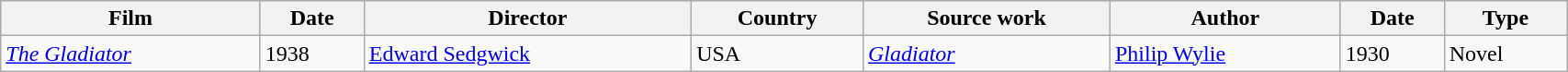<table class="wikitable" style=width:90%>
<tr style="background:#CCCCCC;">
<th>Film</th>
<th>Date</th>
<th>Director</th>
<th>Country</th>
<th>Source work</th>
<th>Author</th>
<th>Date</th>
<th>Type</th>
</tr>
<tr>
<td><em><a href='#'>The Gladiator</a></em></td>
<td>1938</td>
<td><a href='#'>Edward Sedgwick</a></td>
<td>USA</td>
<td><em><a href='#'>Gladiator</a></em></td>
<td><a href='#'>Philip Wylie</a></td>
<td>1930</td>
<td>Novel</td>
</tr>
</table>
